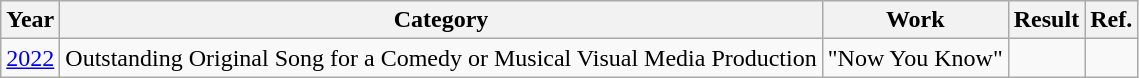<table class="wikitable">
<tr>
<th>Year</th>
<th>Category</th>
<th>Work</th>
<th>Result</th>
<th>Ref.</th>
</tr>
<tr>
<td><a href='#'>2022</a></td>
<td>Outstanding Original Song for a Comedy or Musical Visual Media Production</td>
<td>"Now You Know"</td>
<td></td>
<td align="center"></td>
</tr>
</table>
